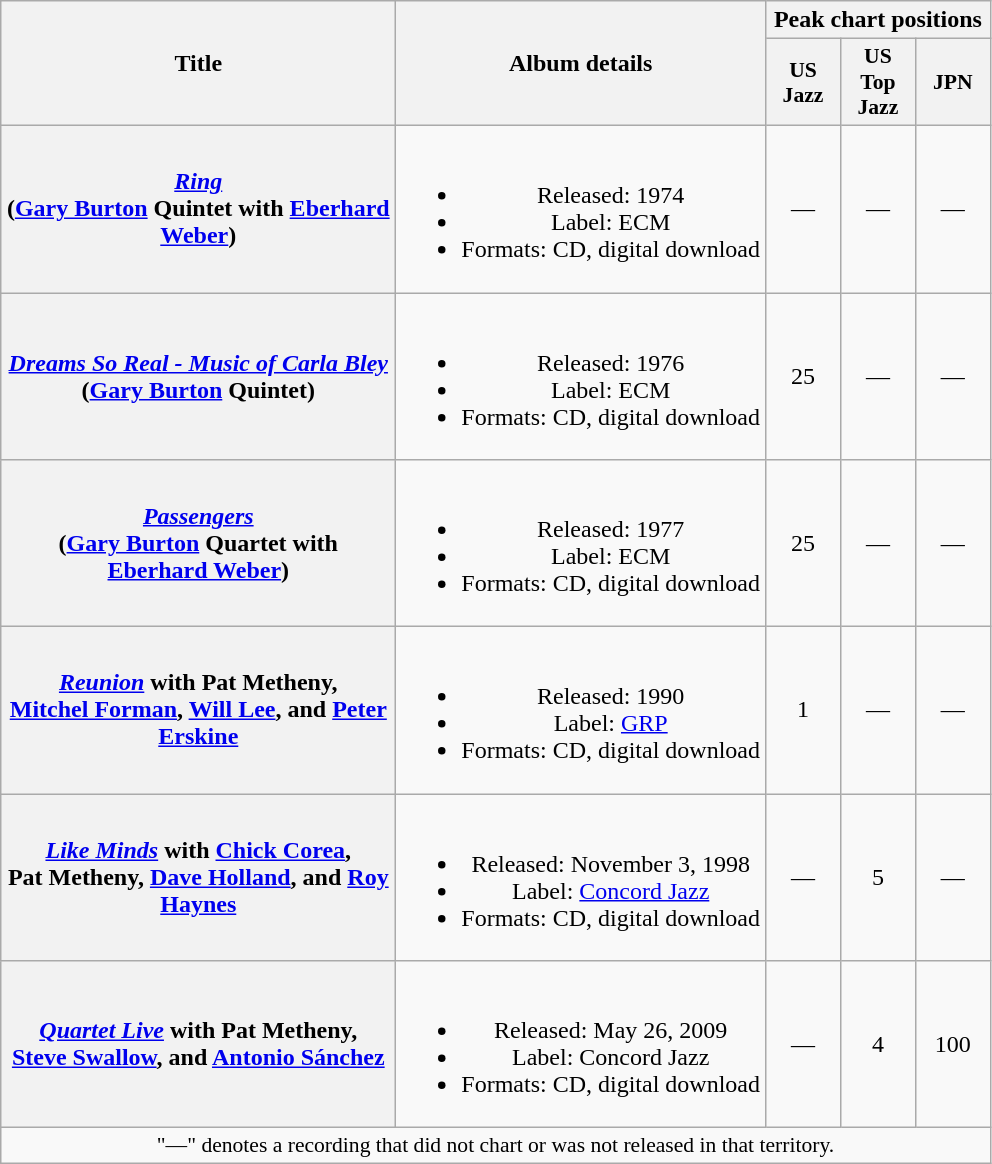<table class="wikitable plainrowheaders" style="text-align:center;">
<tr>
<th scope="col" rowspan="2" style="width:16em;">Title</th>
<th scope="col" rowspan="2">Album details</th>
<th scope="col" colspan="3">Peak chart positions</th>
</tr>
<tr>
<th scope="col" style="width:3em;font-size:90%;">US<br>Jazz<br></th>
<th scope="col" style="width:3em;font-size:90%;">US<br>Top<br>Jazz<br></th>
<th scope="col" style="width:3em;font-size:90%;">JPN<br></th>
</tr>
<tr>
<th scope="row"><em><a href='#'>Ring</a></em><br>(<a href='#'>Gary Burton</a> Quintet with <a href='#'>Eberhard Weber</a>)</th>
<td><br><ul><li>Released: 1974</li><li>Label: ECM</li><li>Formats: CD, digital download</li></ul></td>
<td>—</td>
<td>—</td>
<td>—</td>
</tr>
<tr>
<th scope="row"><em><a href='#'>Dreams So Real - Music of Carla Bley</a></em><br>(<a href='#'>Gary Burton</a> Quintet)</th>
<td><br><ul><li>Released: 1976</li><li>Label: ECM</li><li>Formats: CD, digital download</li></ul></td>
<td>25</td>
<td>—</td>
<td>—</td>
</tr>
<tr>
<th scope="row"><em><a href='#'>Passengers</a></em><br>(<a href='#'>Gary Burton</a> Quartet with <a href='#'>Eberhard Weber</a>)</th>
<td><br><ul><li>Released: 1977</li><li>Label: ECM</li><li>Formats: CD, digital download</li></ul></td>
<td>25</td>
<td>—</td>
<td>—</td>
</tr>
<tr>
<th scope="row"><em><a href='#'>Reunion</a></em> with Pat Metheny,<br><a href='#'>Mitchel Forman</a>, <a href='#'>Will Lee</a>, and <a href='#'>Peter Erskine</a></th>
<td><br><ul><li>Released: 1990</li><li>Label: <a href='#'>GRP</a></li><li>Formats: CD, digital download</li></ul></td>
<td>1</td>
<td>—</td>
<td>—</td>
</tr>
<tr>
<th scope="row"><em><a href='#'>Like Minds</a></em> with <a href='#'>Chick Corea</a>,<br>Pat Metheny, <a href='#'>Dave Holland</a>, and <a href='#'>Roy Haynes</a></th>
<td><br><ul><li>Released: November 3, 1998</li><li>Label: <a href='#'>Concord Jazz</a></li><li>Formats: CD, digital download</li></ul></td>
<td>—</td>
<td>5</td>
<td>—</td>
</tr>
<tr>
<th scope="row"><em><a href='#'>Quartet Live</a></em> with Pat Metheny,<br><a href='#'>Steve Swallow</a>, and <a href='#'>Antonio Sánchez</a></th>
<td><br><ul><li>Released: May 26, 2009</li><li>Label: Concord Jazz</li><li>Formats: CD, digital download</li></ul></td>
<td>—</td>
<td>4</td>
<td>100</td>
</tr>
<tr>
<td colspan="20" style="font-size:90%">"—" denotes a recording that did not chart or was not released in that territory.</td>
</tr>
</table>
